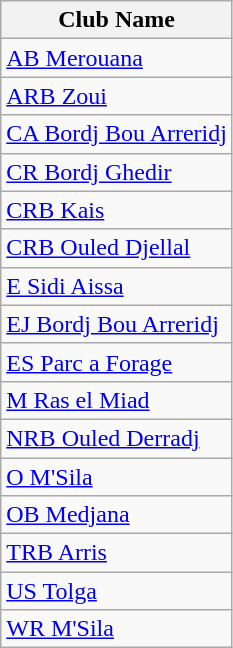<table class="wikitable">
<tr>
<th>Club Name</th>
</tr>
<tr>
<td><a href='#'>AB Merouana</a></td>
</tr>
<tr>
<td><a href='#'>ARB Zoui</a></td>
</tr>
<tr>
<td><a href='#'>CA Bordj Bou Arreridj</a></td>
</tr>
<tr>
<td><a href='#'>CR Bordj Ghedir</a></td>
</tr>
<tr>
<td><a href='#'>CRB Kais</a></td>
</tr>
<tr>
<td><a href='#'>CRB Ouled Djellal</a></td>
</tr>
<tr>
<td><a href='#'>E Sidi Aissa</a></td>
</tr>
<tr>
<td><a href='#'>EJ Bordj Bou Arreridj</a></td>
</tr>
<tr>
<td><a href='#'>ES Parc a Forage</a></td>
</tr>
<tr>
<td><a href='#'>M Ras el Miad</a></td>
</tr>
<tr>
<td><a href='#'>NRB Ouled Derradj</a></td>
</tr>
<tr>
<td><a href='#'>O M'Sila</a></td>
</tr>
<tr>
<td><a href='#'>OB Medjana</a></td>
</tr>
<tr>
<td><a href='#'>TRB Arris</a></td>
</tr>
<tr>
<td><a href='#'>US Tolga</a></td>
</tr>
<tr>
<td><a href='#'>WR M'Sila</a></td>
</tr>
</table>
